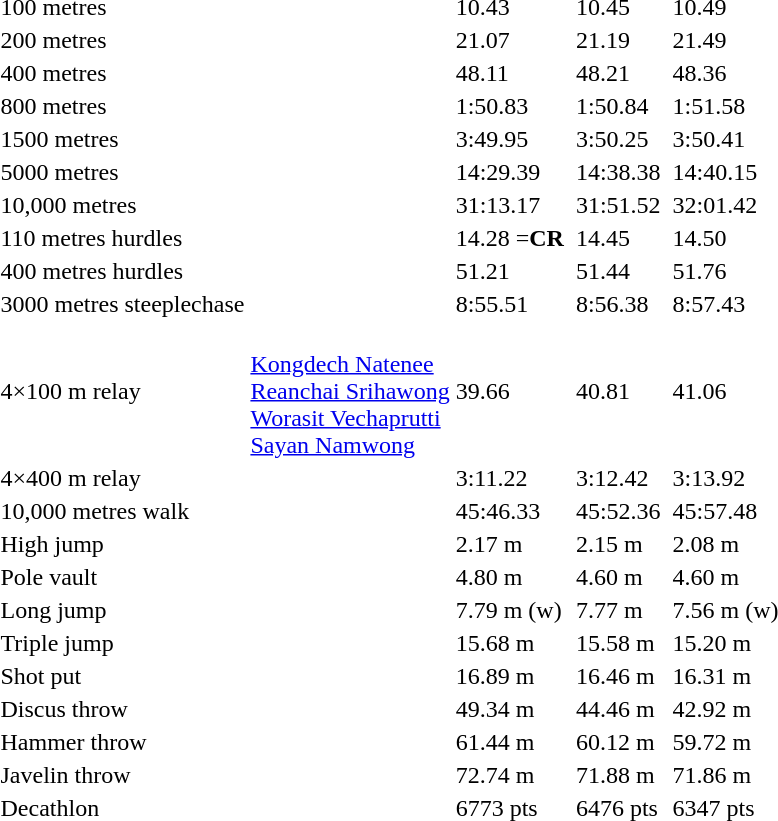<table>
<tr>
<td>100 metres</td>
<td></td>
<td>10.43</td>
<td></td>
<td>10.45</td>
<td></td>
<td>10.49</td>
</tr>
<tr>
<td>200 metres</td>
<td></td>
<td>21.07</td>
<td></td>
<td>21.19</td>
<td></td>
<td>21.49</td>
</tr>
<tr>
<td>400 metres</td>
<td></td>
<td>48.11</td>
<td></td>
<td>48.21</td>
<td></td>
<td>48.36</td>
</tr>
<tr>
<td>800 metres</td>
<td></td>
<td>1:50.83</td>
<td></td>
<td>1:50.84</td>
<td></td>
<td>1:51.58</td>
</tr>
<tr>
<td>1500 metres</td>
<td></td>
<td>3:49.95</td>
<td></td>
<td>3:50.25</td>
<td></td>
<td>3:50.41</td>
</tr>
<tr>
<td>5000 metres</td>
<td></td>
<td>14:29.39</td>
<td></td>
<td>14:38.38</td>
<td></td>
<td>14:40.15</td>
</tr>
<tr>
<td>10,000 metres</td>
<td></td>
<td>31:13.17</td>
<td></td>
<td>31:51.52</td>
<td></td>
<td>32:01.42</td>
</tr>
<tr>
<td>110 metres hurdles</td>
<td></td>
<td>14.28 =<strong>CR</strong></td>
<td></td>
<td>14.45</td>
<td></td>
<td>14.50</td>
</tr>
<tr>
<td>400 metres hurdles</td>
<td></td>
<td>51.21</td>
<td></td>
<td>51.44</td>
<td></td>
<td>51.76</td>
</tr>
<tr>
<td>3000 metres steeplechase</td>
<td></td>
<td>8:55.51</td>
<td></td>
<td>8:56.38</td>
<td></td>
<td>8:57.43</td>
</tr>
<tr>
<td>4×100 m relay</td>
<td><br><a href='#'>Kongdech Natenee</a><br><a href='#'>Reanchai Srihawong</a><br><a href='#'>Worasit Vechaprutti</a><br><a href='#'>Sayan Namwong</a></td>
<td>39.66</td>
<td></td>
<td>40.81</td>
<td></td>
<td>41.06</td>
</tr>
<tr>
<td>4×400 m relay</td>
<td></td>
<td>3:11.22</td>
<td></td>
<td>3:12.42</td>
<td></td>
<td>3:13.92</td>
</tr>
<tr>
<td>10,000 metres walk</td>
<td></td>
<td>45:46.33</td>
<td></td>
<td>45:52.36</td>
<td></td>
<td>45:57.48</td>
</tr>
<tr>
<td>High jump</td>
<td></td>
<td>2.17 m</td>
<td></td>
<td>2.15 m</td>
<td></td>
<td>2.08 m</td>
</tr>
<tr>
<td>Pole vault</td>
<td></td>
<td>4.80 m</td>
<td></td>
<td>4.60 m</td>
<td></td>
<td>4.60 m</td>
</tr>
<tr>
<td>Long jump</td>
<td></td>
<td>7.79  m (w)</td>
<td></td>
<td>7.77 m</td>
<td></td>
<td>7.56  m (w)</td>
</tr>
<tr>
<td>Triple jump</td>
<td></td>
<td>15.68 m</td>
<td></td>
<td>15.58 m</td>
<td></td>
<td>15.20 m</td>
</tr>
<tr>
<td>Shot put</td>
<td></td>
<td>16.89 m</td>
<td></td>
<td>16.46 m</td>
<td></td>
<td>16.31 m</td>
</tr>
<tr>
<td>Discus throw</td>
<td></td>
<td>49.34 m</td>
<td></td>
<td>44.46 m</td>
<td></td>
<td>42.92 m</td>
</tr>
<tr>
<td>Hammer throw</td>
<td></td>
<td>61.44 m</td>
<td></td>
<td>60.12 m</td>
<td></td>
<td>59.72 m</td>
</tr>
<tr>
<td>Javelin throw</td>
<td></td>
<td>72.74 m</td>
<td></td>
<td>71.88 m</td>
<td></td>
<td>71.86 m</td>
</tr>
<tr>
<td>Decathlon</td>
<td></td>
<td>6773 pts</td>
<td></td>
<td>6476 pts</td>
<td></td>
<td>6347 pts</td>
</tr>
</table>
